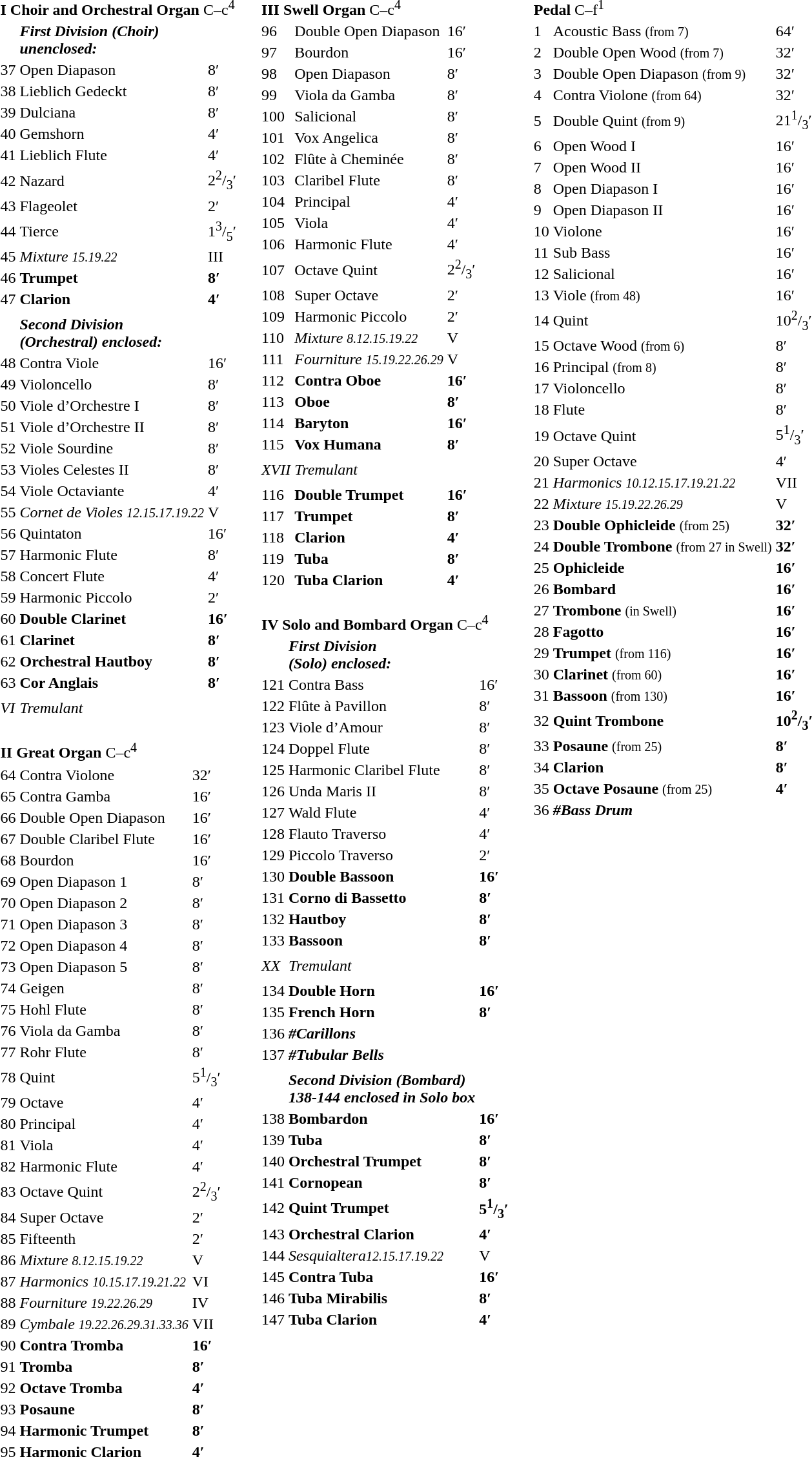<table border="0" cellspacing="0" cellpadding="10" style="border-collapse:collapse;">
<tr>
<td style="vertical-align:top"><br><table border="0">
<tr>
<td colspan=3><strong>I Choir and Orchestral Organ</strong> C–c<sup>4</sup><br></td>
</tr>
<tr>
<td></td>
<td><strong><em>First Division (Choir)<br>unenclosed:</em></strong></td>
</tr>
<tr>
<td>37</td>
<td>Open Diapason</td>
<td>8′</td>
</tr>
<tr>
<td>38</td>
<td>Lieblich Gedeckt</td>
<td>8′</td>
</tr>
<tr>
<td>39</td>
<td>Dulciana</td>
<td>8′</td>
</tr>
<tr>
<td>40</td>
<td>Gemshorn</td>
<td>4′</td>
</tr>
<tr>
<td>41</td>
<td>Lieblich Flute</td>
<td>4′</td>
</tr>
<tr>
<td>42</td>
<td>Nazard</td>
<td>2<sup>2</sup>/<sub>3</sub>′</td>
</tr>
<tr>
<td>43</td>
<td>Flageolet</td>
<td>2′</td>
</tr>
<tr>
<td>44</td>
<td>Tierce</td>
<td>1<sup>3</sup>/<sub>5</sub>′</td>
</tr>
<tr>
<td>45</td>
<td><em>Mixture <small>15.19.22</small></em></td>
<td>III</td>
</tr>
<tr>
<td>46</td>
<td><strong>Trumpet</strong></td>
<td><strong>8′</strong></td>
</tr>
<tr>
<td>47</td>
<td><strong>Clarion</strong></td>
<td><strong>4′</strong></td>
</tr>
<tr>
<td></td>
</tr>
<tr>
<td></td>
<td><strong><em>Second Division<br>(Orchestral) enclosed:</em></strong></td>
</tr>
<tr>
<td>48</td>
<td>Contra Viole</td>
<td>16′</td>
</tr>
<tr>
<td>49</td>
<td>Violoncello</td>
<td>8′</td>
</tr>
<tr>
<td>50</td>
<td>Viole d’Orchestre I</td>
<td>8′</td>
</tr>
<tr>
<td>51</td>
<td>Viole d’Orchestre II</td>
<td>8′</td>
</tr>
<tr>
<td>52</td>
<td>Viole Sourdine</td>
<td>8′</td>
</tr>
<tr>
<td>53</td>
<td>Violes Celestes  II</td>
<td>8′</td>
</tr>
<tr>
<td>54</td>
<td>Viole Octaviante</td>
<td>4′</td>
</tr>
<tr>
<td>55</td>
<td><em>Cornet de Violes <small>12.15.17.19.22 </small></em></td>
<td>V</td>
</tr>
<tr>
<td>56</td>
<td>Quintaton</td>
<td>16′</td>
</tr>
<tr>
<td>57</td>
<td>Harmonic Flute</td>
<td>8′</td>
</tr>
<tr>
<td>58</td>
<td>Concert Flute</td>
<td>4′</td>
</tr>
<tr>
<td>59</td>
<td>Harmonic Piccolo</td>
<td>2′</td>
</tr>
<tr>
<td>60</td>
<td><strong>Double Clarinet</strong></td>
<td><strong>16′</strong></td>
</tr>
<tr>
<td>61</td>
<td><strong>Clarinet</strong></td>
<td><strong>8′</strong></td>
</tr>
<tr>
<td>62</td>
<td><strong>Orchestral Hautboy</strong></td>
<td><strong>8′</strong></td>
</tr>
<tr>
<td>63</td>
<td><strong>Cor Anglais</strong></td>
<td><strong>8′</strong></td>
</tr>
<tr>
<td></td>
</tr>
<tr>
<td><em>VI</em></td>
<td><em>Tremulant</em></td>
</tr>
</table>
<br><table border="0">
<tr>
<td colspan=3><strong>II Great Organ</strong> C–c<sup>4</sup><br></td>
</tr>
<tr>
<td>64</td>
<td>Contra Violone</td>
<td>32′</td>
</tr>
<tr>
<td>65</td>
<td>Contra Gamba</td>
<td>16′</td>
</tr>
<tr>
<td>66</td>
<td>Double Open Diapason</td>
<td>16′</td>
</tr>
<tr>
<td>67</td>
<td>Double Claribel Flute</td>
<td>16′</td>
</tr>
<tr>
<td>68</td>
<td>Bourdon</td>
<td>16′</td>
</tr>
<tr>
<td>69</td>
<td>Open Diapason 1</td>
<td>8′</td>
</tr>
<tr>
<td>70</td>
<td>Open Diapason 2</td>
<td>8′</td>
</tr>
<tr>
<td>71</td>
<td>Open Diapason 3</td>
<td>8′</td>
</tr>
<tr>
<td>72</td>
<td>Open Diapason 4</td>
<td>8′</td>
</tr>
<tr>
<td>73</td>
<td>Open Diapason 5</td>
<td>8′</td>
</tr>
<tr>
<td>74</td>
<td>Geigen</td>
<td>8′</td>
</tr>
<tr>
<td>75</td>
<td>Hohl Flute</td>
<td>8′</td>
</tr>
<tr>
<td>76</td>
<td>Viola da Gamba</td>
<td>8′</td>
</tr>
<tr>
<td>77</td>
<td>Rohr Flute</td>
<td>8′</td>
</tr>
<tr>
<td>78</td>
<td>Quint</td>
<td>5<sup>1</sup>/<sub>3</sub>′</td>
</tr>
<tr>
<td>79</td>
<td>Octave</td>
<td>4′</td>
</tr>
<tr>
<td>80</td>
<td>Principal</td>
<td>4′</td>
</tr>
<tr>
<td>81</td>
<td>Viola</td>
<td>4′</td>
</tr>
<tr>
<td>82</td>
<td>Harmonic Flute</td>
<td>4′</td>
</tr>
<tr>
<td>83</td>
<td>Octave Quint</td>
<td>2<sup>2</sup>/<sub>3</sub>′</td>
</tr>
<tr>
<td>84</td>
<td>Super Octave</td>
<td>2′</td>
</tr>
<tr>
<td>85</td>
<td>Fifteenth</td>
<td>2′</td>
</tr>
<tr>
<td>86</td>
<td><em>Mixture <small>8.12.15.19.22  </small></em></td>
<td>V</td>
</tr>
<tr>
<td>87</td>
<td><em>Harmonics <small>10.15.17.19.21.22</small></em></td>
<td>VI</td>
</tr>
<tr>
<td>88</td>
<td><em>Fourniture <small>19.22.26.29</small></em></td>
<td>IV</td>
<td></td>
</tr>
<tr>
<td>89</td>
<td><em>Cymbale <small>19.22.26.29.31.33.36  </small></em></td>
<td>VII</td>
</tr>
<tr>
<td>90</td>
<td><strong>Contra Tromba</strong></td>
<td><strong>16′</strong></td>
</tr>
<tr>
<td>91</td>
<td><strong>Tromba</strong></td>
<td><strong>8′</strong></td>
</tr>
<tr>
<td>92</td>
<td><strong>Octave Tromba</strong></td>
<td><strong>4′</strong></td>
</tr>
<tr>
<td>93</td>
<td><strong>Posaune</strong></td>
<td><strong>8′</strong></td>
</tr>
<tr>
<td>94</td>
<td><strong>Harmonic Trumpet</strong></td>
<td><strong>8′</strong></td>
</tr>
<tr>
<td>95</td>
<td><strong>Harmonic Clarion</strong></td>
<td><strong>4′</strong></td>
</tr>
</table>
</td>
<td style="vertical-align:top"><br><table border="0">
<tr>
<td colspan=3><strong>III Swell Organ</strong> C–c<sup>4</sup><br></td>
</tr>
<tr>
<td>96</td>
<td>Double Open Diapason</td>
<td>16′</td>
</tr>
<tr>
<td>97</td>
<td>Bourdon</td>
<td>16′</td>
</tr>
<tr>
<td>98</td>
<td>Open Diapason</td>
<td>8′</td>
</tr>
<tr>
<td>99</td>
<td>Viola da Gamba</td>
<td>8′</td>
</tr>
<tr>
<td>100</td>
<td>Salicional</td>
<td>8′</td>
</tr>
<tr>
<td>101</td>
<td>Vox Angelica</td>
<td>8′</td>
</tr>
<tr>
<td>102</td>
<td>Flûte à Cheminée</td>
<td>8′</td>
</tr>
<tr>
<td>103</td>
<td>Claribel Flute</td>
<td>8′</td>
</tr>
<tr>
<td>104</td>
<td>Principal</td>
<td>4′</td>
</tr>
<tr>
<td>105</td>
<td>Viola</td>
<td>4′</td>
</tr>
<tr>
<td>106</td>
<td>Harmonic Flute</td>
<td>4′</td>
</tr>
<tr>
<td>107</td>
<td>Octave Quint</td>
<td>2<sup>2</sup>/<sub>3</sub>′</td>
</tr>
<tr>
<td>108</td>
<td>Super Octave</td>
<td>2′</td>
</tr>
<tr>
<td>109</td>
<td>Harmonic Piccolo</td>
<td>2′</td>
</tr>
<tr>
<td>110</td>
<td><em>Mixture <small>8.12.15.19.22</small></em></td>
<td>V</td>
</tr>
<tr>
<td>111</td>
<td><em>Fourniture <small>15.19.22.26.29 </small></em></td>
<td>V</td>
</tr>
<tr>
<td>112</td>
<td><strong>Contra Oboe</strong></td>
<td><strong>16′</strong></td>
</tr>
<tr>
<td>113</td>
<td><strong>Oboe</strong></td>
<td><strong>8′</strong></td>
</tr>
<tr>
<td>114</td>
<td><strong>Baryton</strong></td>
<td><strong>16′</strong></td>
</tr>
<tr>
<td>115</td>
<td><strong>Vox Humana</strong></td>
<td><strong>8′</strong></td>
</tr>
<tr>
<td></td>
</tr>
<tr>
<td><em>XVII</em></td>
<td><em>Tremulant</em></td>
</tr>
<tr>
<td></td>
</tr>
<tr>
<td>116</td>
<td><strong>Double Trumpet</strong></td>
<td><strong>16′</strong></td>
</tr>
<tr>
<td>117</td>
<td><strong>Trumpet</strong></td>
<td><strong>8′</strong></td>
</tr>
<tr>
<td>118</td>
<td><strong>Clarion</strong></td>
<td><strong>4′</strong></td>
</tr>
<tr>
<td>119</td>
<td><strong>Tuba</strong></td>
<td><strong>8′</strong></td>
</tr>
<tr>
<td>120</td>
<td><strong>Tuba Clarion</strong></td>
<td><strong>4′</strong></td>
</tr>
</table>
<br><table border="0">
<tr>
<td colspan=3><strong>IV Solo and Bombard Organ</strong> C–c<sup>4</sup><br></td>
</tr>
<tr>
<td></td>
<td><strong><em>First Division<br>(Solo) enclosed:</em></strong></td>
</tr>
<tr>
<td>121</td>
<td>Contra Bass</td>
<td>16′</td>
</tr>
<tr>
<td>122</td>
<td>Flûte à Pavillon</td>
<td>8′</td>
</tr>
<tr>
<td>123</td>
<td>Viole d’Amour</td>
<td>8′</td>
</tr>
<tr>
<td>124</td>
<td>Doppel Flute</td>
<td>8′</td>
</tr>
<tr>
<td>125</td>
<td>Harmonic Claribel Flute</td>
<td>8′</td>
</tr>
<tr>
<td>126</td>
<td>Unda Maris II</td>
<td>8′</td>
</tr>
<tr>
<td>127</td>
<td>Wald Flute</td>
<td>4′</td>
</tr>
<tr>
<td>128</td>
<td>Flauto Traverso</td>
<td>4′</td>
</tr>
<tr>
<td>129</td>
<td>Piccolo Traverso</td>
<td>2′</td>
</tr>
<tr>
<td>130</td>
<td><strong>Double Bassoon</strong></td>
<td><strong>16′</strong></td>
</tr>
<tr>
<td>131</td>
<td><strong>Corno di Bassetto</strong></td>
<td><strong>8′</strong></td>
</tr>
<tr>
<td>132</td>
<td><strong>Hautboy</strong></td>
<td><strong>8′</strong></td>
</tr>
<tr>
<td>133</td>
<td><strong>Bassoon</strong></td>
<td><strong>8′</strong></td>
</tr>
<tr>
<td></td>
</tr>
<tr>
<td><em>XX</em></td>
<td><em>Tremulant</em></td>
</tr>
<tr>
<td></td>
</tr>
<tr>
<td>134</td>
<td><strong>Double Horn</strong></td>
<td><strong>16′</strong></td>
</tr>
<tr>
<td>135</td>
<td><strong>French Horn</strong></td>
<td><strong>8′</strong></td>
</tr>
<tr>
<td>136</td>
<td><strong><em>#Carillons</em></strong></td>
</tr>
<tr>
<td>137</td>
<td><strong><em>#Tubular Bells</em></strong></td>
</tr>
<tr>
<td></td>
</tr>
<tr>
<td></td>
<td><strong><em>Second Division (Bombard)<br>138-144 enclosed in Solo box</em></strong></td>
</tr>
<tr>
<td>138</td>
<td><strong>Bombardon</strong></td>
<td><strong>16′</strong></td>
</tr>
<tr>
<td>139</td>
<td><strong>Tuba</strong></td>
<td><strong>8′</strong></td>
</tr>
<tr>
<td>140</td>
<td><strong>Orchestral Trumpet</strong></td>
<td><strong>8′</strong></td>
</tr>
<tr>
<td>141</td>
<td><strong>Cornopean</strong></td>
<td><strong>8′</strong></td>
</tr>
<tr>
<td>142</td>
<td><strong>Quint Trumpet</strong></td>
<td><strong>5<sup>1</sup>/<sub>3</sub>′</strong></td>
</tr>
<tr>
<td>143</td>
<td><strong>Orchestral Clarion</strong></td>
<td><strong>4′</strong></td>
</tr>
<tr>
<td>144</td>
<td><em>Sesquialtera<small>12.15.17.19.22</small></em></td>
<td>V</td>
</tr>
<tr>
<td>145</td>
<td><strong>Contra Tuba</strong></td>
<td><strong>16′</strong></td>
</tr>
<tr>
<td>146</td>
<td><strong>Tuba Mirabilis</strong></td>
<td><strong>8′</strong></td>
</tr>
<tr>
<td>147</td>
<td><strong>Tuba Clarion</strong></td>
<td><strong>4′</strong></td>
</tr>
</table>
</td>
<td style="vertical-align:top"><br><table border="0">
<tr>
<td colspan=3><strong>Pedal</strong> C–f<sup>1</sup><br></td>
</tr>
<tr>
<td>1</td>
<td>Acoustic Bass <small>(from 7)</small></td>
<td>64′</td>
</tr>
<tr>
<td>2</td>
<td>Double Open Wood <small>(from 7)</small></td>
<td>32′</td>
</tr>
<tr>
<td>3</td>
<td>Double Open Diapason <small>(from 9)</small></td>
<td>32′</td>
</tr>
<tr>
<td>4</td>
<td>Contra Violone <small>(from  64)</small></td>
<td>32′</td>
</tr>
<tr>
<td>5</td>
<td>Double Quint <small>(from 9)</small></td>
<td>21<sup>1</sup>/<sub>3</sub>′</td>
</tr>
<tr>
<td>6</td>
<td>Open Wood I</td>
<td>16′</td>
</tr>
<tr>
<td>7</td>
<td>Open Wood II</td>
<td>16′</td>
</tr>
<tr>
<td>8</td>
<td>Open Diapason I</td>
<td>16′</td>
</tr>
<tr>
<td>9</td>
<td>Open Diapason II</td>
<td>16′</td>
</tr>
<tr>
<td>10</td>
<td>Violone</td>
<td>16′</td>
</tr>
<tr>
<td>11</td>
<td>Sub Bass</td>
<td>16′</td>
</tr>
<tr>
<td>12</td>
<td>Salicional</td>
<td>16′</td>
</tr>
<tr>
<td>13</td>
<td>Viole <small>(from 48)</small></td>
<td>16′</td>
</tr>
<tr>
<td>14</td>
<td>Quint</td>
<td>10<sup>2</sup>/<sub>3</sub>′</td>
</tr>
<tr>
<td>15</td>
<td>Octave Wood <small>(from 6)</small></td>
<td>8′</td>
</tr>
<tr>
<td>16</td>
<td>Principal <small>(from  8)</small></td>
<td>8′</td>
</tr>
<tr>
<td>17</td>
<td>Violoncello</td>
<td>8′</td>
</tr>
<tr>
<td>18</td>
<td>Flute</td>
<td>8′</td>
</tr>
<tr>
<td>19</td>
<td>Octave Quint</td>
<td>5<sup>1</sup>/<sub>3</sub>′</td>
</tr>
<tr>
<td>20</td>
<td>Super Octave</td>
<td>4′</td>
</tr>
<tr>
<td>21</td>
<td><em>Harmonics <small>10.12.15.17.19.21.22</small></em></td>
<td>VII</td>
</tr>
<tr>
<td>22</td>
<td><em>Mixture <small>15.19.22.26.29 </small></em></td>
<td>V</td>
</tr>
<tr>
<td>23</td>
<td><strong>Double Ophicleide</strong> <small>(from 25)</small></td>
<td><strong>32′</strong></td>
</tr>
<tr>
<td>24</td>
<td><strong>Double Trombone</strong> <small>(from 27 in Swell)</small></td>
<td><strong>32′</strong></td>
</tr>
<tr>
<td>25</td>
<td><strong>Ophicleide</strong></td>
<td><strong>16′</strong></td>
</tr>
<tr>
<td>26</td>
<td><strong>Bombard</strong></td>
<td><strong>16′</strong></td>
</tr>
<tr>
<td>27</td>
<td><strong>Trombone</strong> <small>(in Swell)</small></td>
<td><strong>16′</strong></td>
</tr>
<tr>
<td>28</td>
<td><strong>Fagotto</strong></td>
<td><strong>16′</strong></td>
</tr>
<tr>
<td>29</td>
<td><strong>Trumpet</strong> <small>(from 116)</small></td>
<td><strong>16′</strong></td>
</tr>
<tr>
<td>30</td>
<td><strong>Clarinet</strong> <small>(from 60)</small></td>
<td><strong>16′</strong></td>
</tr>
<tr>
<td>31</td>
<td><strong>Bassoon</strong> <small>(from 130)</small></td>
<td><strong>16′</strong></td>
</tr>
<tr>
<td>32</td>
<td><strong>Quint Trombone</strong></td>
<td><strong>10<sup>2</sup>/<sub>3</sub>′</strong></td>
</tr>
<tr>
<td>33</td>
<td><strong>Posaune</strong> <small>(from  25)</small></td>
<td><strong>8′</strong></td>
</tr>
<tr>
<td>34</td>
<td><strong>Clarion</strong></td>
<td><strong>8′</strong></td>
</tr>
<tr>
<td>35</td>
<td><strong>Octave Posaune</strong> <small>(from 25)</small></td>
<td><strong>4′</strong></td>
</tr>
<tr>
<td>36</td>
<td><strong><em>#Bass Drum</em></strong></td>
</tr>
</table>
</td>
</tr>
</table>
